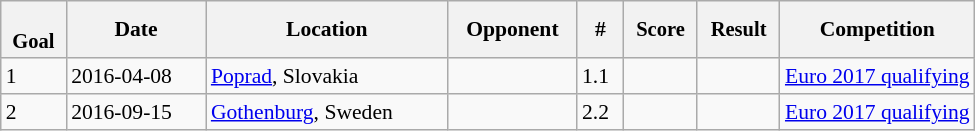<table class="wikitable collapsible sortable" style="font-size:90%">
<tr>
<th data-sort-type="number" style="font-size:95%;"><br>Goal</th>
<th>Date</th>
<th>Location</th>
<th>Opponent</th>
<th>#</th>
<th data-sort-type="number" style="font-size:95%;">Score</th>
<th data-sort-type="number" style="font-size:95%;">Result</th>
<th width="20%">Competition</th>
</tr>
<tr>
<td>1</td>
<td>2016-04-08</td>
<td> <a href='#'>Poprad</a>, Slovakia</td>
<td></td>
<td>1.1</td>
<td></td>
<td></td>
<td><a href='#'>Euro 2017 qualifying</a></td>
</tr>
<tr>
<td>2</td>
<td>2016-09-15</td>
<td> <a href='#'>Gothenburg</a>, Sweden</td>
<td></td>
<td>2.2</td>
<td></td>
<td></td>
<td><a href='#'>Euro 2017 qualifying</a></td>
</tr>
</table>
